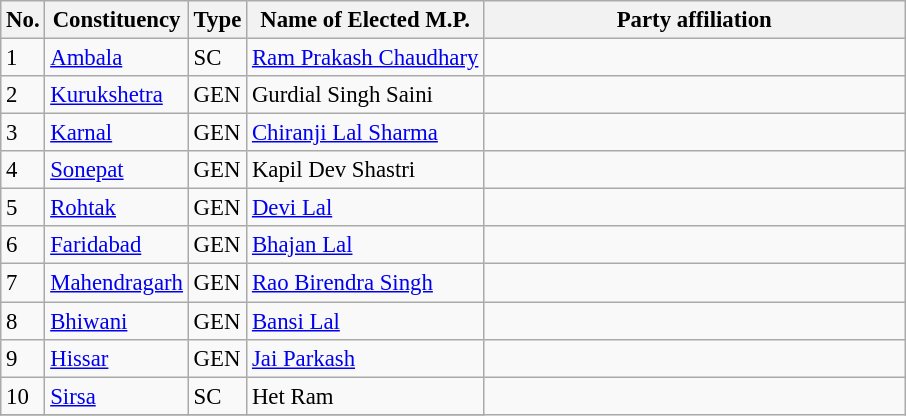<table class="wikitable" style="font-size:95%;">
<tr>
<th>No.</th>
<th>Constituency</th>
<th>Type</th>
<th>Name of Elected M.P.</th>
<th colspan="2" style="width:18em">Party affiliation</th>
</tr>
<tr>
<td>1</td>
<td><a href='#'>Ambala</a></td>
<td>SC</td>
<td><a href='#'>Ram Prakash Chaudhary</a></td>
<td></td>
</tr>
<tr>
<td>2</td>
<td><a href='#'>Kurukshetra</a></td>
<td>GEN</td>
<td>Gurdial Singh Saini</td>
<td></td>
</tr>
<tr>
<td>3</td>
<td><a href='#'>Karnal</a></td>
<td>GEN</td>
<td><a href='#'>Chiranji Lal Sharma</a></td>
<td></td>
</tr>
<tr>
<td>4</td>
<td><a href='#'>Sonepat</a></td>
<td>GEN</td>
<td>Kapil Dev Shastri</td>
<td></td>
</tr>
<tr>
<td>5</td>
<td><a href='#'>Rohtak</a></td>
<td>GEN</td>
<td><a href='#'>Devi Lal</a></td>
</tr>
<tr>
<td>6</td>
<td><a href='#'>Faridabad</a></td>
<td>GEN</td>
<td><a href='#'>Bhajan Lal</a></td>
<td></td>
</tr>
<tr>
<td>7</td>
<td><a href='#'>Mahendragarh</a></td>
<td>GEN</td>
<td><a href='#'>Rao Birendra Singh</a></td>
<td></td>
</tr>
<tr>
<td>8</td>
<td><a href='#'>Bhiwani</a></td>
<td>GEN</td>
<td><a href='#'>Bansi Lal</a></td>
<td></td>
</tr>
<tr>
<td>9</td>
<td><a href='#'>Hissar</a></td>
<td>GEN</td>
<td><a href='#'>Jai Parkash</a></td>
<td></td>
</tr>
<tr>
<td>10</td>
<td><a href='#'>Sirsa</a></td>
<td>SC</td>
<td>Het Ram</td>
</tr>
<tr>
</tr>
</table>
